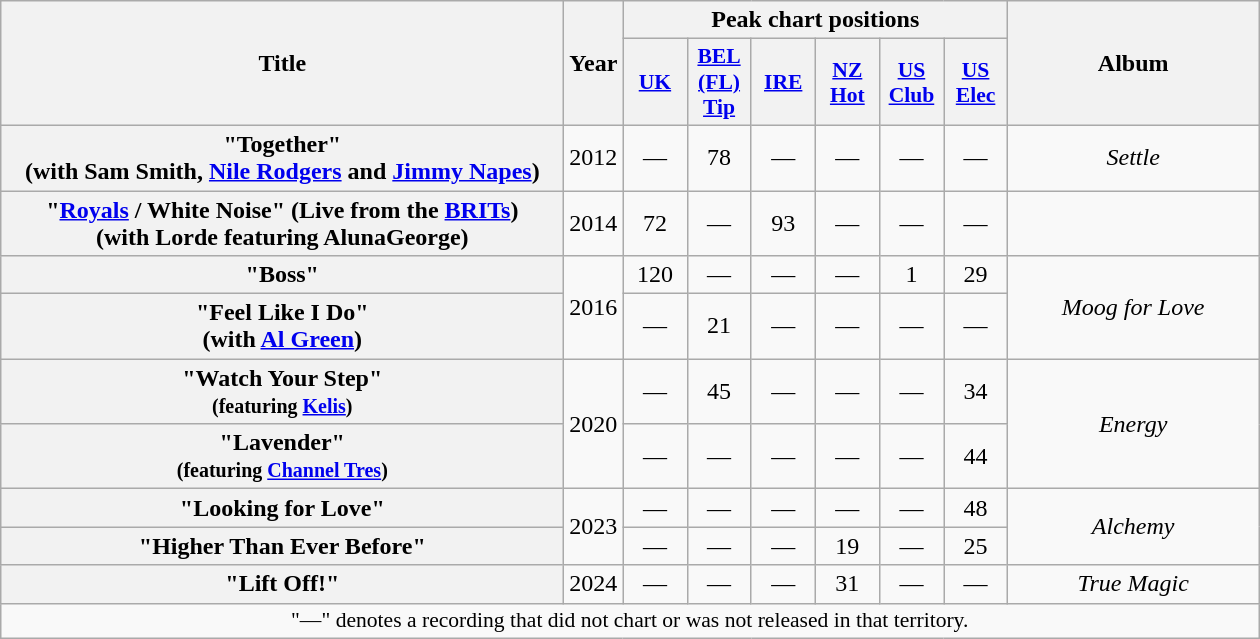<table class="wikitable plainrowheaders" style="text-align:center;">
<tr>
<th scope="col" rowspan="2" style="width:23em;">Title</th>
<th scope="col" rowspan="2">Year</th>
<th scope="col" colspan="6">Peak chart positions</th>
<th scope="col" rowspan="2" style="width:10em;">Album</th>
</tr>
<tr>
<th scope="col" style="width:2.5em;font-size:90%;"><a href='#'>UK</a><br></th>
<th scope="col" style="width:2.5em;font-size:90%;"><a href='#'>BEL<br>(FL)<br>Tip</a><br></th>
<th scope="col" style="width:2.5em;font-size:90%;"><a href='#'>IRE</a><br></th>
<th scope="col" style="width:2.5em;font-size:90%;"><a href='#'>NZ<br>Hot</a><br></th>
<th scope="col" style="width:2.5em;font-size:90%;"><a href='#'>US<br>Club</a><br></th>
<th scope="col" style="width:2.5em;font-size:90%;"><a href='#'>US<br>Elec</a><br></th>
</tr>
<tr>
<th scope="row">"Together"<br><span>(with Sam Smith, <a href='#'>Nile Rodgers</a> and <a href='#'>Jimmy Napes</a>)</span></th>
<td>2012</td>
<td>—</td>
<td>78</td>
<td>—</td>
<td>—</td>
<td>—</td>
<td>—</td>
<td><em>Settle</em></td>
</tr>
<tr>
<th scope="row">"<a href='#'>Royals</a> / White Noise" (Live from the <a href='#'>BRITs</a>)<br><span>(with Lorde featuring AlunaGeorge)</span></th>
<td>2014</td>
<td>72</td>
<td>—</td>
<td>93</td>
<td>—</td>
<td>—</td>
<td>—</td>
<td></td>
</tr>
<tr>
<th scope="row">"Boss"</th>
<td rowspan="2">2016</td>
<td>120</td>
<td>—</td>
<td>—</td>
<td>—</td>
<td>1</td>
<td>29</td>
<td rowspan="2"><em>Moog for Love</em></td>
</tr>
<tr>
<th scope="row">"Feel Like I Do" <br><span>(with <a href='#'>Al Green</a>)</span></th>
<td>—</td>
<td>21</td>
<td>—</td>
<td>—</td>
<td>—</td>
<td>—</td>
</tr>
<tr>
<th scope="row">"Watch Your Step"<br><small>(featuring <a href='#'>Kelis</a>)</small></th>
<td rowspan="2">2020</td>
<td>—</td>
<td>45</td>
<td>—</td>
<td>—</td>
<td>—</td>
<td>34</td>
<td rowspan="2"><em>Energy</em></td>
</tr>
<tr>
<th scope="row">"Lavender"<br><small>(featuring <a href='#'>Channel Tres</a>)</small></th>
<td>—</td>
<td>—</td>
<td>—</td>
<td>—</td>
<td>—</td>
<td>44</td>
</tr>
<tr>
<th scope="row">"Looking for Love"</th>
<td rowspan="2">2023</td>
<td>—</td>
<td>—</td>
<td>—</td>
<td>—</td>
<td>—</td>
<td>48</td>
<td rowspan="2"><em>Alchemy</em></td>
</tr>
<tr>
<th scope="row">"Higher Than Ever Before"</th>
<td>—</td>
<td>—</td>
<td>—</td>
<td>19</td>
<td>—</td>
<td>25</td>
</tr>
<tr>
<th scope="row">"Lift Off!"<br></th>
<td>2024</td>
<td>—</td>
<td>—</td>
<td>—</td>
<td>31</td>
<td>—</td>
<td>—</td>
<td><em>True Magic</em></td>
</tr>
<tr>
<td colspan="9" style="font-size:90%">"—" denotes a recording that did not chart or was not released in that territory.</td>
</tr>
</table>
